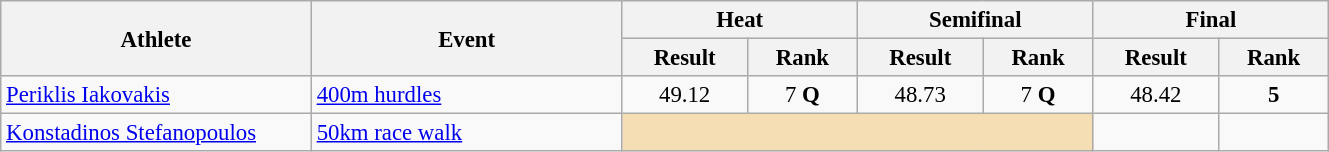<table class=wikitable style="font-size:95%">
<tr>
<th rowspan="2" width=200>Athlete</th>
<th rowspan="2" width=200>Event</th>
<th colspan="2" width=150>Heat</th>
<th colspan="2" width=150>Semifinal</th>
<th colspan="2" width=150>Final</th>
</tr>
<tr>
<th>Result</th>
<th>Rank</th>
<th>Result</th>
<th>Rank</th>
<th>Result</th>
<th>Rank</th>
</tr>
<tr>
<td><a href='#'>Periklis Iakovakis</a></td>
<td><a href='#'>400m hurdles</a></td>
<td align=center>49.12</td>
<td align=center>7 <strong>Q</strong></td>
<td align=center>48.73</td>
<td align=center>7 <strong>Q</strong></td>
<td align=center>48.42</td>
<td align=center><strong>5</strong></td>
</tr>
<tr>
<td><a href='#'>Konstadinos Stefanopoulos</a></td>
<td><a href='#'>50km race walk</a></td>
<td colspan="4" bgcolor="wheat"></td>
<td></td>
<td></td>
</tr>
</table>
